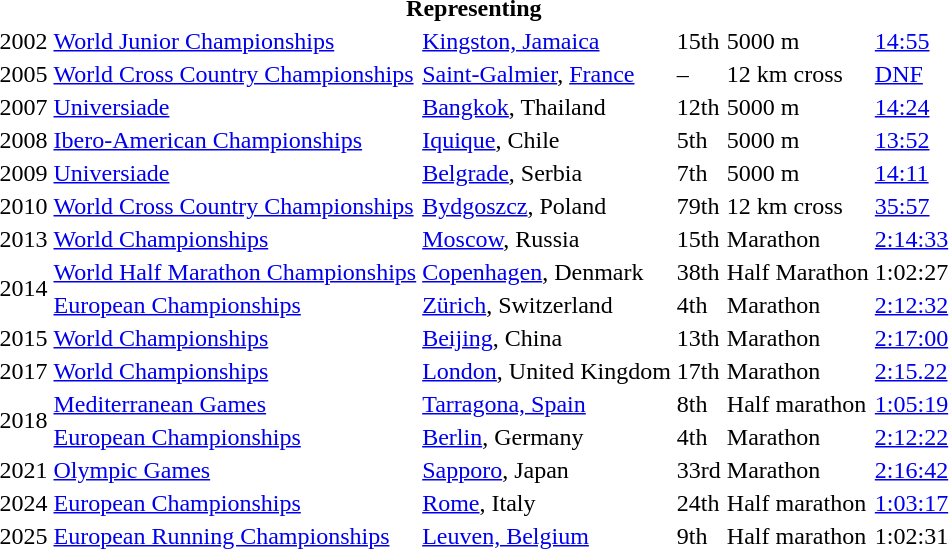<table>
<tr>
<th colspan="6">Representing </th>
</tr>
<tr>
<td>2002</td>
<td><a href='#'>World Junior Championships</a></td>
<td><a href='#'>Kingston, Jamaica</a></td>
<td>15th</td>
<td>5000 m</td>
<td><a href='#'>14:55</a></td>
</tr>
<tr>
<td>2005</td>
<td><a href='#'>World Cross Country Championships</a></td>
<td><a href='#'>Saint-Galmier</a>, <a href='#'>France</a></td>
<td>–</td>
<td>12 km cross</td>
<td><a href='#'>DNF</a></td>
</tr>
<tr>
<td>2007</td>
<td><a href='#'>Universiade</a></td>
<td><a href='#'>Bangkok</a>, Thailand</td>
<td>12th</td>
<td>5000 m</td>
<td><a href='#'>14:24</a></td>
</tr>
<tr>
<td>2008</td>
<td><a href='#'>Ibero-American Championships</a></td>
<td><a href='#'>Iquique</a>, Chile</td>
<td>5th</td>
<td>5000 m</td>
<td><a href='#'>13:52</a></td>
</tr>
<tr>
<td>2009</td>
<td><a href='#'>Universiade</a></td>
<td><a href='#'>Belgrade</a>, Serbia</td>
<td>7th</td>
<td>5000 m</td>
<td><a href='#'>14:11</a></td>
</tr>
<tr>
<td>2010</td>
<td><a href='#'>World Cross Country Championships</a></td>
<td><a href='#'>Bydgoszcz</a>, Poland</td>
<td>79th</td>
<td>12 km cross</td>
<td><a href='#'>35:57</a></td>
</tr>
<tr>
<td>2013</td>
<td><a href='#'>World Championships</a></td>
<td><a href='#'>Moscow</a>, Russia</td>
<td>15th</td>
<td>Marathon</td>
<td><a href='#'>2:14:33</a></td>
</tr>
<tr>
<td rowspan=2>2014</td>
<td><a href='#'>World Half Marathon Championships</a></td>
<td><a href='#'>Copenhagen</a>, Denmark</td>
<td>38th</td>
<td>Half Marathon</td>
<td>1:02:27</td>
</tr>
<tr>
<td><a href='#'>European Championships</a></td>
<td><a href='#'>Zürich</a>, Switzerland</td>
<td>4th</td>
<td>Marathon</td>
<td><a href='#'>2:12:32</a></td>
</tr>
<tr>
<td>2015</td>
<td><a href='#'>World Championships</a></td>
<td><a href='#'>Beijing</a>, China</td>
<td>13th</td>
<td>Marathon</td>
<td><a href='#'>2:17:00</a></td>
</tr>
<tr>
<td>2017</td>
<td><a href='#'>World Championships</a></td>
<td><a href='#'>London</a>, United Kingdom</td>
<td>17th</td>
<td>Marathon</td>
<td><a href='#'>2:15.22</a></td>
</tr>
<tr>
<td rowspan=2>2018</td>
<td><a href='#'>Mediterranean Games</a></td>
<td><a href='#'>Tarragona, Spain</a></td>
<td>8th</td>
<td>Half marathon</td>
<td><a href='#'>1:05:19</a></td>
</tr>
<tr>
<td><a href='#'>European Championships</a></td>
<td><a href='#'>Berlin</a>, Germany</td>
<td>4th</td>
<td>Marathon</td>
<td><a href='#'>2:12:22</a></td>
</tr>
<tr>
<td>2021</td>
<td><a href='#'>Olympic Games</a></td>
<td><a href='#'>Sapporo</a>, Japan</td>
<td>33rd</td>
<td>Marathon</td>
<td><a href='#'>2:16:42</a></td>
</tr>
<tr>
<td>2024</td>
<td><a href='#'>European Championships</a></td>
<td><a href='#'>Rome</a>, Italy</td>
<td>24th</td>
<td>Half marathon</td>
<td><a href='#'>1:03:17</a></td>
</tr>
<tr>
<td>2025</td>
<td><a href='#'>European Running Championships</a></td>
<td><a href='#'>Leuven, Belgium</a></td>
<td>9th</td>
<td>Half marathon</td>
<td>1:02:31</td>
</tr>
</table>
